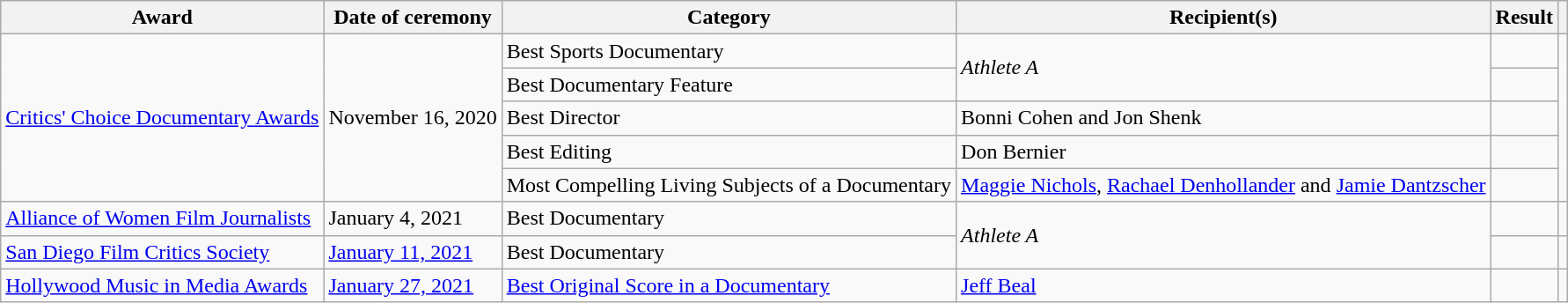<table class="wikitable sortable plainrowheaders" style="text-align:left; font-size:100%;">
<tr>
<th scope="col">Award</th>
<th scope="col">Date of ceremony</th>
<th scope="col">Category</th>
<th scope="col">Recipient(s)</th>
<th scope="col">Result</th>
<th scope="col" class="unsortable"></th>
</tr>
<tr>
<td rowspan="5"><a href='#'>Critics' Choice Documentary Awards</a></td>
<td rowspan="5">November 16, 2020</td>
<td>Best Sports Documentary</td>
<td rowspan="2"><em>Athlete A</em></td>
<td></td>
<td rowspan="5" align="center"> <br> </td>
</tr>
<tr>
<td>Best Documentary Feature</td>
<td></td>
</tr>
<tr>
<td>Best Director</td>
<td>Bonni Cohen and Jon Shenk</td>
<td></td>
</tr>
<tr>
<td>Best Editing</td>
<td>Don Bernier</td>
<td></td>
</tr>
<tr>
<td>Most Compelling Living Subjects of a Documentary</td>
<td><a href='#'>Maggie Nichols</a>, <a href='#'>Rachael Denhollander</a> and <a href='#'>Jamie Dantzscher</a></td>
<td></td>
</tr>
<tr>
<td><a href='#'>Alliance of Women Film Journalists</a></td>
<td>January 4, 2021</td>
<td>Best Documentary</td>
<td rowspan="2"><em>Athlete A</em></td>
<td></td>
<td align="center"></td>
</tr>
<tr>
<td><a href='#'>San Diego Film Critics Society</a></td>
<td><a href='#'>January 11, 2021</a></td>
<td>Best Documentary</td>
<td></td>
<td align="center"></td>
</tr>
<tr>
<td><a href='#'>Hollywood Music in Media Awards</a></td>
<td><a href='#'>January 27, 2021</a></td>
<td><a href='#'>Best Original Score in a Documentary</a></td>
<td><a href='#'>Jeff Beal</a></td>
<td></td>
<td align="center"></td>
</tr>
</table>
